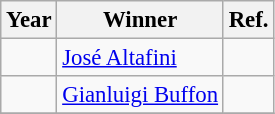<table class="wikitable" style="font-size: 95%;">
<tr>
<th>Year</th>
<th>Winner</th>
<th>Ref.</th>
</tr>
<tr>
<td></td>
<td> <a href='#'>José Altafini</a></td>
<td></td>
</tr>
<tr>
<td></td>
<td> <a href='#'>Gianluigi Buffon</a></td>
<td></td>
</tr>
<tr>
</tr>
</table>
